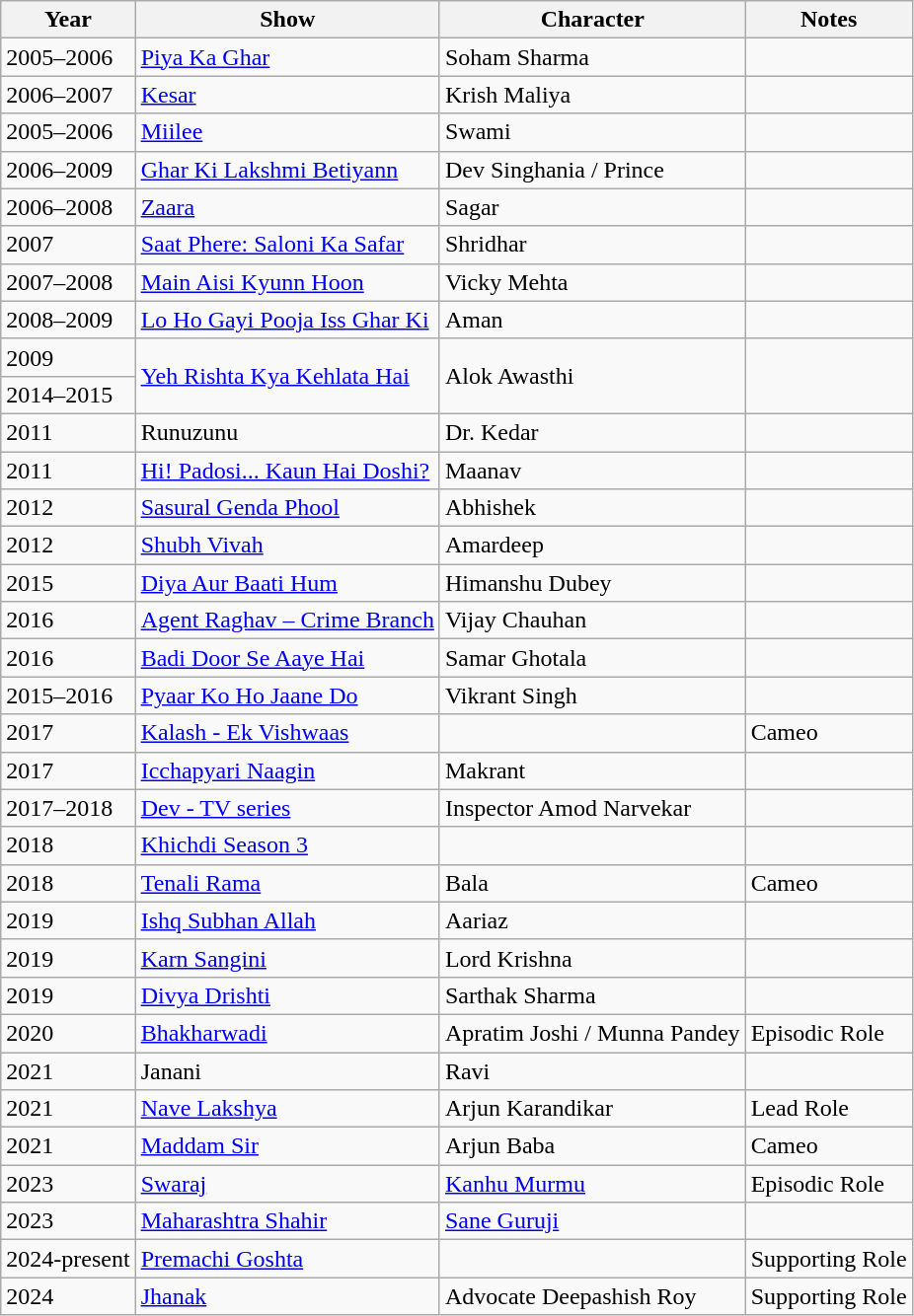<table class="wikitable">
<tr>
<th>Year</th>
<th>Show</th>
<th>Character</th>
<th>Notes</th>
</tr>
<tr>
<td>2005–2006</td>
<td><a href='#'>Piya Ka Ghar</a></td>
<td>Soham Sharma</td>
<td></td>
</tr>
<tr>
<td>2006–2007</td>
<td><a href='#'>Kesar</a></td>
<td>Krish Maliya</td>
<td></td>
</tr>
<tr>
<td>2005–2006</td>
<td><a href='#'>Miilee</a></td>
<td>Swami</td>
<td></td>
</tr>
<tr>
<td>2006–2009</td>
<td><a href='#'>Ghar Ki Lakshmi Betiyann</a></td>
<td>Dev Singhania / Prince</td>
<td></td>
</tr>
<tr>
<td>2006–2008</td>
<td><a href='#'>Zaara</a></td>
<td>Sagar</td>
<td></td>
</tr>
<tr>
<td>2007</td>
<td><a href='#'>Saat Phere: Saloni Ka Safar</a></td>
<td>Shridhar</td>
<td></td>
</tr>
<tr>
<td>2007–2008</td>
<td><a href='#'>Main Aisi Kyunn Hoon</a></td>
<td>Vicky Mehta</td>
<td></td>
</tr>
<tr>
<td>2008–2009</td>
<td><a href='#'>Lo Ho Gayi Pooja Iss Ghar Ki</a></td>
<td>Aman</td>
<td></td>
</tr>
<tr>
<td>2009</td>
<td rowspan="2"><a href='#'>Yeh Rishta Kya Kehlata Hai</a></td>
<td rowspan="2">Alok Awasthi</td>
<td rowspan="2"></td>
</tr>
<tr>
<td>2014–2015</td>
</tr>
<tr>
<td>2011</td>
<td>Runuzunu</td>
<td>Dr. Kedar</td>
<td></td>
</tr>
<tr>
<td>2011</td>
<td><a href='#'>Hi! Padosi... Kaun Hai Doshi?</a></td>
<td>Maanav</td>
<td></td>
</tr>
<tr>
<td>2012</td>
<td><a href='#'>Sasural Genda Phool</a></td>
<td>Abhishek</td>
<td></td>
</tr>
<tr>
<td>2012</td>
<td><a href='#'>Shubh Vivah</a></td>
<td>Amardeep</td>
<td></td>
</tr>
<tr>
<td>2015</td>
<td><a href='#'>Diya Aur Baati Hum</a></td>
<td>Himanshu Dubey</td>
<td></td>
</tr>
<tr>
<td>2016</td>
<td><a href='#'>Agent Raghav – Crime Branch</a></td>
<td>Vijay Chauhan</td>
<td></td>
</tr>
<tr>
<td>2016</td>
<td><a href='#'>Badi Door Se Aaye Hai</a></td>
<td>Samar Ghotala</td>
<td></td>
</tr>
<tr>
<td>2015–2016</td>
<td><a href='#'>Pyaar Ko Ho Jaane Do</a></td>
<td>Vikrant Singh</td>
<td></td>
</tr>
<tr>
<td>2017</td>
<td><a href='#'>Kalash - Ek Vishwaas</a></td>
<td></td>
<td>Cameo</td>
</tr>
<tr>
<td>2017</td>
<td><a href='#'>Icchapyari Naagin</a></td>
<td>Makrant</td>
<td></td>
</tr>
<tr>
<td>2017–2018</td>
<td><a href='#'>Dev - TV series</a></td>
<td>Inspector Amod Narvekar</td>
<td></td>
</tr>
<tr>
<td>2018</td>
<td><a href='#'>Khichdi Season 3</a></td>
<td></td>
<td></td>
</tr>
<tr>
<td>2018</td>
<td><a href='#'>Tenali Rama</a></td>
<td>Bala</td>
<td>Cameo</td>
</tr>
<tr>
<td>2019</td>
<td><a href='#'>Ishq Subhan Allah</a></td>
<td>Aariaz</td>
<td></td>
</tr>
<tr>
<td>2019</td>
<td><a href='#'>Karn Sangini</a></td>
<td>Lord Krishna</td>
<td></td>
</tr>
<tr>
<td>2019</td>
<td><a href='#'>Divya Drishti</a></td>
<td>Sarthak Sharma</td>
<td></td>
</tr>
<tr>
<td>2020</td>
<td><a href='#'>Bhakharwadi</a></td>
<td>Apratim Joshi / Munna Pandey</td>
<td>Episodic Role</td>
</tr>
<tr>
<td>2021</td>
<td>Janani</td>
<td>Ravi</td>
<td></td>
</tr>
<tr>
<td>2021</td>
<td><a href='#'>Nave Lakshya</a></td>
<td>Arjun Karandikar</td>
<td>Lead Role</td>
</tr>
<tr>
<td>2021</td>
<td><a href='#'>Maddam Sir</a></td>
<td>Arjun Baba</td>
<td>Cameo</td>
</tr>
<tr>
<td>2023</td>
<td><a href='#'>Swaraj</a></td>
<td><a href='#'>Kanhu Murmu</a></td>
<td>Episodic Role</td>
</tr>
<tr>
<td>2023</td>
<td><a href='#'>Maharashtra Shahir</a></td>
<td><a href='#'>Sane Guruji</a></td>
<td></td>
</tr>
<tr>
<td>2024-present</td>
<td><a href='#'>Premachi Goshta</a></td>
<td></td>
<td>Supporting Role</td>
</tr>
<tr>
<td>2024</td>
<td><a href='#'>Jhanak</a></td>
<td>Advocate Deepashish Roy</td>
<td>Supporting Role</td>
</tr>
</table>
